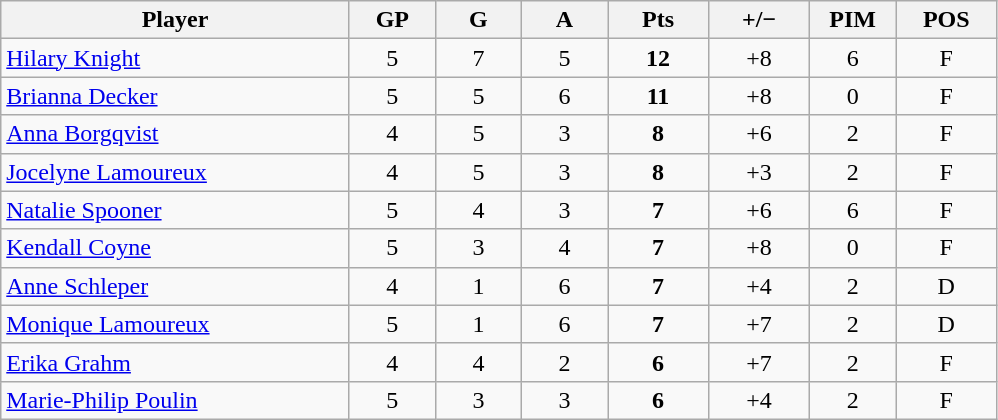<table class="wikitable sortable" style="text-align:center;">
<tr>
<th style="width:225px;">Player</th>
<th style="width:50px;">GP</th>
<th style="width:50px;">G</th>
<th style="width:50px;">A</th>
<th style="width:60px;">Pts</th>
<th style="width:60px;">+/−</th>
<th style="width:50px;">PIM</th>
<th style="width:60px;">POS</th>
</tr>
<tr>
<td style="text-align:left;"> <a href='#'>Hilary Knight</a></td>
<td>5</td>
<td>7</td>
<td>5</td>
<td><strong>12</strong></td>
<td>+8</td>
<td>6</td>
<td>F</td>
</tr>
<tr>
<td style="text-align:left;"> <a href='#'>Brianna Decker</a></td>
<td>5</td>
<td>5</td>
<td>6</td>
<td><strong>11</strong></td>
<td>+8</td>
<td>0</td>
<td>F</td>
</tr>
<tr>
<td style="text-align:left;"> <a href='#'>Anna Borgqvist</a></td>
<td>4</td>
<td>5</td>
<td>3</td>
<td><strong>8</strong></td>
<td>+6</td>
<td>2</td>
<td>F</td>
</tr>
<tr>
<td style="text-align:left;"> <a href='#'>Jocelyne Lamoureux</a></td>
<td>4</td>
<td>5</td>
<td>3</td>
<td><strong>8</strong></td>
<td>+3</td>
<td>2</td>
<td>F</td>
</tr>
<tr>
<td style="text-align:left;"> <a href='#'>Natalie Spooner</a></td>
<td>5</td>
<td>4</td>
<td>3</td>
<td><strong>7</strong></td>
<td>+6</td>
<td>6</td>
<td>F</td>
</tr>
<tr>
<td style="text-align:left;"> <a href='#'>Kendall Coyne</a></td>
<td>5</td>
<td>3</td>
<td>4</td>
<td><strong>7</strong></td>
<td>+8</td>
<td>0</td>
<td>F</td>
</tr>
<tr>
<td style="text-align:left;"> <a href='#'>Anne Schleper</a></td>
<td>4</td>
<td>1</td>
<td>6</td>
<td><strong>7</strong></td>
<td>+4</td>
<td>2</td>
<td>D</td>
</tr>
<tr>
<td style="text-align:left;"> <a href='#'>Monique Lamoureux</a></td>
<td>5</td>
<td>1</td>
<td>6</td>
<td><strong>7</strong></td>
<td>+7</td>
<td>2</td>
<td>D</td>
</tr>
<tr>
<td style="text-align:left;"> <a href='#'>Erika Grahm</a></td>
<td>4</td>
<td>4</td>
<td>2</td>
<td><strong>6</strong></td>
<td>+7</td>
<td>2</td>
<td>F</td>
</tr>
<tr>
<td style="text-align:left;"> <a href='#'>Marie-Philip Poulin</a></td>
<td>5</td>
<td>3</td>
<td>3</td>
<td><strong>6</strong></td>
<td>+4</td>
<td>2</td>
<td>F</td>
</tr>
</table>
